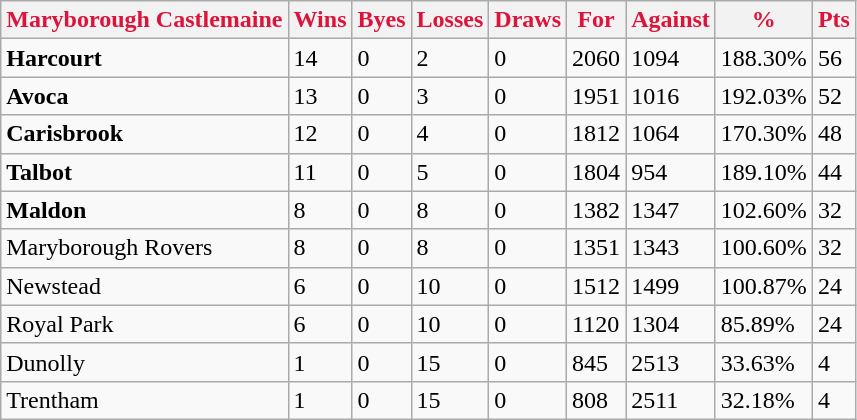<table class="wikitable">
<tr>
<th style="color:crimson">Maryborough Castlemaine</th>
<th style="color:crimson">Wins</th>
<th style="color:crimson">Byes</th>
<th style="color:crimson">Losses</th>
<th style="color:crimson">Draws</th>
<th style="color:crimson">For</th>
<th style="color:crimson">Against</th>
<th style="color:crimson">%</th>
<th style="color:crimson">Pts</th>
</tr>
<tr>
<td><strong>	Harcourt	</strong></td>
<td>14</td>
<td>0</td>
<td>2</td>
<td>0</td>
<td>2060</td>
<td>1094</td>
<td>188.30%</td>
<td>56</td>
</tr>
<tr>
<td><strong>	Avoca	</strong></td>
<td>13</td>
<td>0</td>
<td>3</td>
<td>0</td>
<td>1951</td>
<td>1016</td>
<td>192.03%</td>
<td>52</td>
</tr>
<tr>
<td><strong>	Carisbrook	</strong></td>
<td>12</td>
<td>0</td>
<td>4</td>
<td>0</td>
<td>1812</td>
<td>1064</td>
<td>170.30%</td>
<td>48</td>
</tr>
<tr>
<td><strong>	Talbot	</strong></td>
<td>11</td>
<td>0</td>
<td>5</td>
<td>0</td>
<td>1804</td>
<td>954</td>
<td>189.10%</td>
<td>44</td>
</tr>
<tr>
<td><strong>	Maldon	</strong></td>
<td>8</td>
<td>0</td>
<td>8</td>
<td>0</td>
<td>1382</td>
<td>1347</td>
<td>102.60%</td>
<td>32</td>
</tr>
<tr>
<td>Maryborough Rovers</td>
<td>8</td>
<td>0</td>
<td>8</td>
<td>0</td>
<td>1351</td>
<td>1343</td>
<td>100.60%</td>
<td>32</td>
</tr>
<tr>
<td>Newstead</td>
<td>6</td>
<td>0</td>
<td>10</td>
<td>0</td>
<td>1512</td>
<td>1499</td>
<td>100.87%</td>
<td>24</td>
</tr>
<tr>
<td>Royal Park</td>
<td>6</td>
<td>0</td>
<td>10</td>
<td>0</td>
<td>1120</td>
<td>1304</td>
<td>85.89%</td>
<td>24</td>
</tr>
<tr>
<td>Dunolly</td>
<td>1</td>
<td>0</td>
<td>15</td>
<td>0</td>
<td>845</td>
<td>2513</td>
<td>33.63%</td>
<td>4</td>
</tr>
<tr>
<td>Trentham</td>
<td>1</td>
<td>0</td>
<td>15</td>
<td>0</td>
<td>808</td>
<td>2511</td>
<td>32.18%</td>
<td>4</td>
</tr>
</table>
